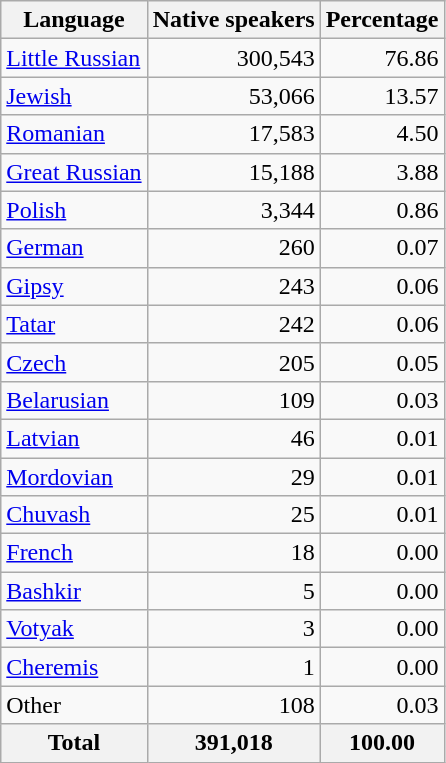<table class="wikitable sortable">
<tr>
<th>Language</th>
<th>Native speakers</th>
<th>Percentage</th>
</tr>
<tr>
<td><a href='#'>Little Russian</a></td>
<td align="right">300,543</td>
<td align="right">76.86</td>
</tr>
<tr>
<td><a href='#'>Jewish</a></td>
<td align="right">53,066</td>
<td align="right">13.57</td>
</tr>
<tr>
<td><a href='#'>Romanian</a></td>
<td align="right">17,583</td>
<td align="right">4.50</td>
</tr>
<tr>
<td><a href='#'>Great Russian</a></td>
<td align="right">15,188</td>
<td align="right">3.88</td>
</tr>
<tr>
<td><a href='#'>Polish</a></td>
<td align="right">3,344</td>
<td align="right">0.86</td>
</tr>
<tr>
<td><a href='#'>German</a></td>
<td align="right">260</td>
<td align="right">0.07</td>
</tr>
<tr>
<td><a href='#'>Gipsy</a></td>
<td align="right">243</td>
<td align="right">0.06</td>
</tr>
<tr>
<td><a href='#'>Tatar</a></td>
<td align="right">242</td>
<td align="right">0.06</td>
</tr>
<tr>
<td><a href='#'>Czech</a></td>
<td align="right">205</td>
<td align="right">0.05</td>
</tr>
<tr>
<td><a href='#'>Belarusian</a></td>
<td align="right">109</td>
<td align="right">0.03</td>
</tr>
<tr>
<td><a href='#'>Latvian</a></td>
<td align="right">46</td>
<td align="right">0.01</td>
</tr>
<tr>
<td><a href='#'>Mordovian</a></td>
<td align="right">29</td>
<td align="right">0.01</td>
</tr>
<tr>
<td><a href='#'>Chuvash</a></td>
<td align="right">25</td>
<td align="right">0.01</td>
</tr>
<tr>
<td><a href='#'>French</a></td>
<td align="right">18</td>
<td align="right">0.00</td>
</tr>
<tr>
<td><a href='#'>Bashkir</a></td>
<td align="right">5</td>
<td align="right">0.00</td>
</tr>
<tr>
<td><a href='#'>Votyak</a></td>
<td align="right">3</td>
<td align="right">0.00</td>
</tr>
<tr>
<td><a href='#'>Cheremis</a></td>
<td align="right">1</td>
<td align="right">0.00</td>
</tr>
<tr>
<td>Other</td>
<td align="right">108</td>
<td align="right">0.03</td>
</tr>
<tr>
<th>Total</th>
<th>391,018</th>
<th>100.00</th>
</tr>
</table>
